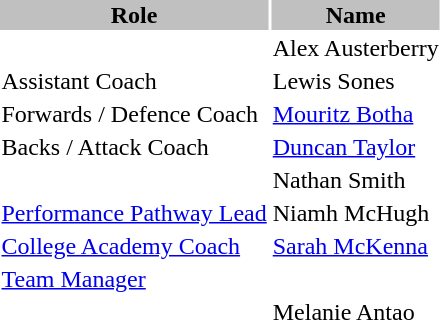<table class="toccolours">
<tr>
<th style="background:silver;" align=center>Role</th>
<th style="background:silver;" align=center>Name</th>
</tr>
<tr>
<td></td>
<td> Alex Austerberry</td>
</tr>
<tr>
<td>Assistant Coach</td>
<td> Lewis Sones</td>
</tr>
<tr>
<td>Forwards / Defence Coach</td>
<td> <a href='#'>Mouritz Botha</a></td>
</tr>
<tr>
<td>Backs / Attack Coach</td>
<td> <a href='#'>Duncan Taylor</a></td>
</tr>
<tr>
<td></td>
<td> Nathan Smith</td>
</tr>
<tr>
<td><a href='#'>Performance Pathway Lead</a></td>
<td> Niamh McHugh</td>
</tr>
<tr>
<td><a href='#'>College Academy Coach</a></td>
<td> <a href='#'>Sarah McKenna</a></td>
</tr>
<tr>
<td><a href='#'>Team Manager</a></td>
<td></td>
</tr>
<tr>
<td></td>
<td> Melanie Antao</td>
</tr>
<tr>
</tr>
</table>
